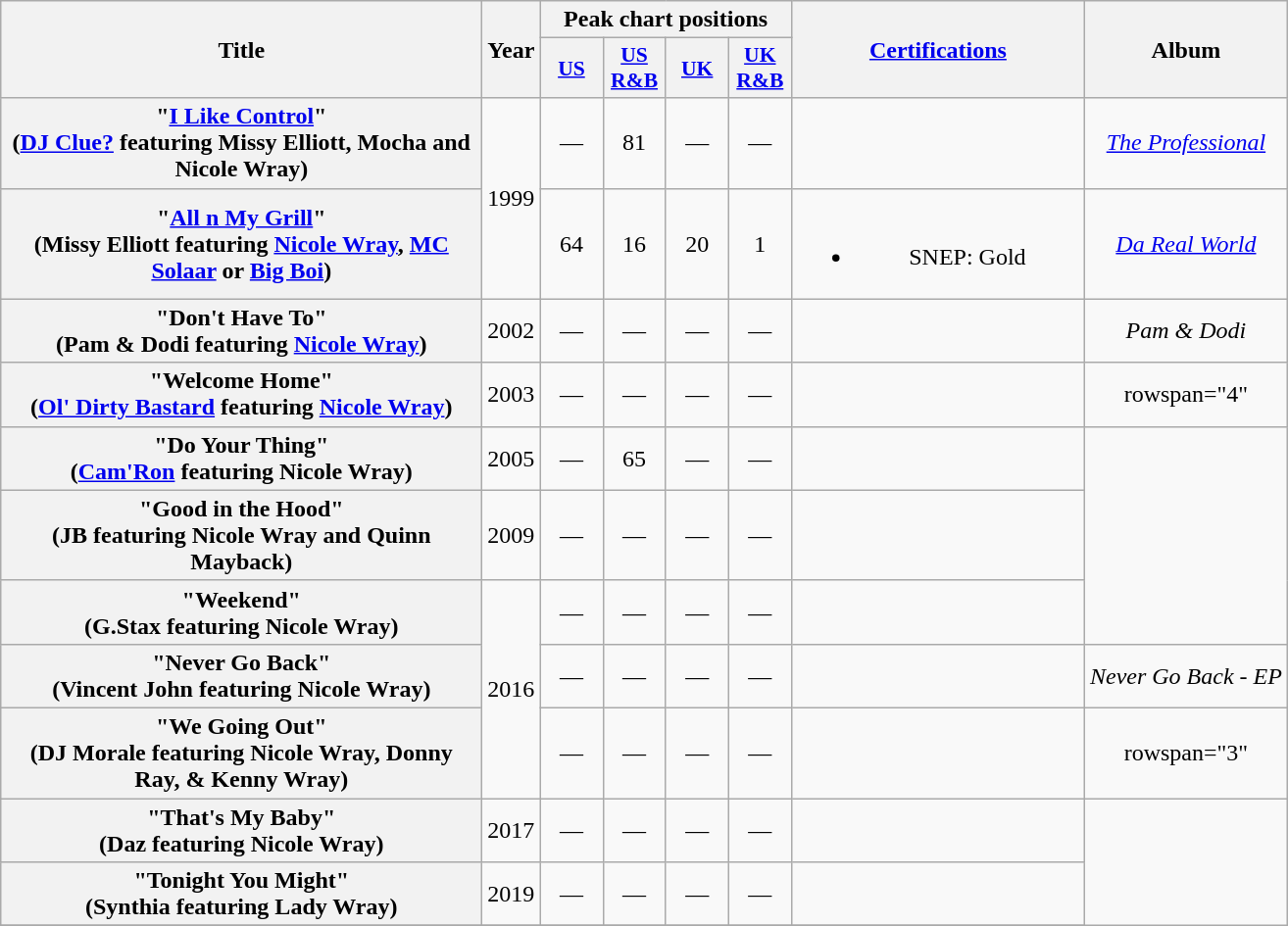<table class="wikitable plainrowheaders" style="text-align:center;">
<tr>
<th scope="col" rowspan="2" style="width:20em;">Title</th>
<th scope="col" rowspan="2">Year</th>
<th scope="col" colspan="4">Peak chart positions</th>
<th scope="col" rowspan="2" style="width:12em;"><a href='#'>Certifications</a></th>
<th scope="col" rowspan="2">Album</th>
</tr>
<tr>
<th style="width:2.5em; font-size:90%"><a href='#'>US</a><br></th>
<th style="width:2.5em; font-size:90%"><a href='#'>US<br>R&B</a><br></th>
<th style="width:2.5em; font-size:90%"><a href='#'>UK</a><br></th>
<th style="width:2.5em; font-size:90%"><a href='#'>UK<br>R&B</a></th>
</tr>
<tr>
<th scope="row">"<a href='#'>I Like Control</a>"<br><span>(<a href='#'>DJ Clue?</a> featuring Missy Elliott, Mocha and Nicole Wray)</span></th>
<td rowspan="2">1999</td>
<td>—</td>
<td>81</td>
<td>—</td>
<td>—</td>
<td></td>
<td><em><a href='#'>The Professional</a></em></td>
</tr>
<tr>
<th scope="row">"<a href='#'>All n My Grill</a>"<br><span>(Missy Elliott featuring <a href='#'>Nicole Wray</a>, <a href='#'>MC Solaar</a> or <a href='#'>Big Boi</a>)</span></th>
<td>64</td>
<td>16</td>
<td>20</td>
<td>1</td>
<td><br><ul><li>SNEP: Gold</li></ul></td>
<td><em><a href='#'>Da Real World</a></em></td>
</tr>
<tr>
<th scope="row">"Don't Have To"<br><span>(Pam & Dodi featuring <a href='#'>Nicole Wray</a>)</span></th>
<td rowspan="1">2002</td>
<td>—</td>
<td>—</td>
<td>—</td>
<td>—</td>
<td></td>
<td><em>Pam & Dodi</em></td>
</tr>
<tr>
<th scope="row">"Welcome Home"<br><span>(<a href='#'>Ol' Dirty Bastard</a> featuring <a href='#'>Nicole Wray</a>)</span></th>
<td rowspan="1">2003</td>
<td>—</td>
<td>—</td>
<td>—</td>
<td>—</td>
<td></td>
<td>rowspan="4" </td>
</tr>
<tr>
<th scope="row">"Do Your Thing"<br><span>(<a href='#'>Cam'Ron</a> featuring Nicole Wray)</span></th>
<td rowspan="1">2005</td>
<td>—</td>
<td>65</td>
<td>—</td>
<td>—</td>
<td></td>
</tr>
<tr>
<th scope="row">"Good in the Hood"<br><span>(JB featuring Nicole Wray and Quinn Mayback)</span></th>
<td rowspan="1">2009</td>
<td>—</td>
<td>—</td>
<td>—</td>
<td>—</td>
<td></td>
</tr>
<tr>
<th scope="row">"Weekend"<br><span>(G.Stax featuring Nicole Wray)</span></th>
<td rowspan="3">2016</td>
<td>—</td>
<td>—</td>
<td>—</td>
<td>—</td>
<td></td>
</tr>
<tr>
<th scope="row">"Never Go Back"<br><span>(Vincent John featuring Nicole Wray)</span></th>
<td>—</td>
<td>—</td>
<td>—</td>
<td>—</td>
<td></td>
<td><em>Never Go Back - EP</em></td>
</tr>
<tr>
<th scope="row">"We Going Out"<br><span>(DJ Morale featuring Nicole Wray, Donny Ray, & Kenny Wray)</span></th>
<td>—</td>
<td>—</td>
<td>—</td>
<td>—</td>
<td></td>
<td>rowspan="3" </td>
</tr>
<tr>
<th scope="row">"That's My Baby"<br><span>(Daz featuring Nicole Wray)</span></th>
<td rowspan="1">2017</td>
<td>—</td>
<td>—</td>
<td>—</td>
<td>—</td>
<td></td>
</tr>
<tr>
<th scope="row">"Tonight You Might"<br><span>(Synthia featuring Lady Wray)</span></th>
<td rowspan="1">2019</td>
<td>—</td>
<td>—</td>
<td>—</td>
<td>—</td>
<td></td>
</tr>
<tr>
</tr>
</table>
